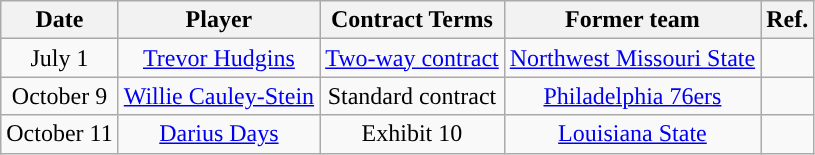<table class="wikitable sortable sortable" style="text-align: center">
<tr>
<th>Date</th>
<th>Player</th>
<th>Contract Terms</th>
<th>Former team</th>
<th>Ref.</th>
</tr>
<tr>
<td>July 1</td>
<td><a href='#'>Trevor Hudgins</a></td>
<td><a href='#'>Two-way contract</a></td>
<td><a href='#'>Northwest Missouri State</a></td>
<td></td>
</tr>
<tr>
<td>October 9</td>
<td><a href='#'>Willie Cauley-Stein</a></td>
<td>Standard contract</td>
<td><a href='#'>Philadelphia 76ers</a></td>
<td></td>
</tr>
<tr>
<td>October 11</td>
<td><a href='#'>Darius Days</a></td>
<td>Exhibit 10</td>
<td><a href='#'>Louisiana State</a></td>
<td></td>
</tr>
</table>
